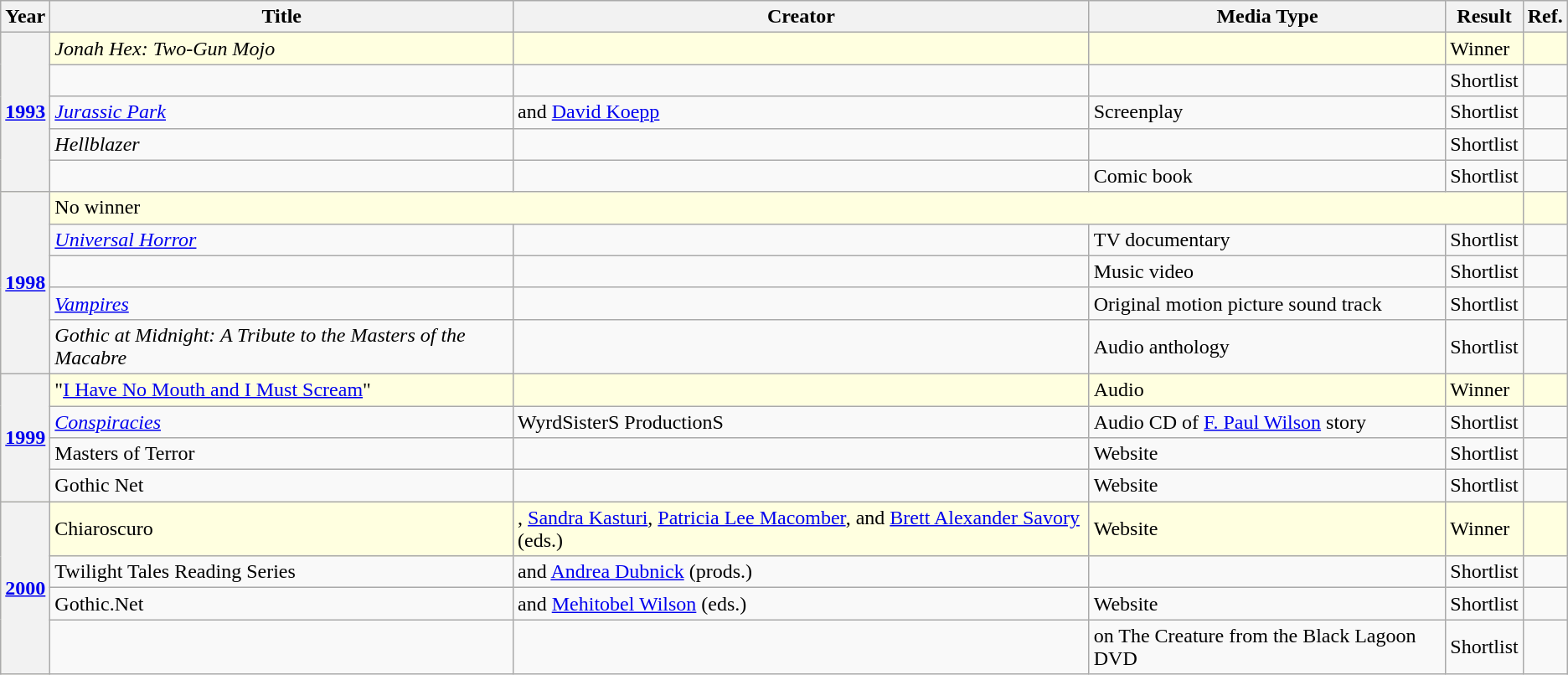<table class="wikitable sortable mw-collapsible">
<tr>
<th>Year</th>
<th>Title</th>
<th>Creator</th>
<th>Media Type</th>
<th>Result</th>
<th>Ref.</th>
</tr>
<tr style=background:lightyellow>
<th rowspan="5"><a href='#'>1993</a></th>
<td><em>Jonah Hex: Two-Gun Mojo</em></td>
<td></td>
<td></td>
<td>Winner</td>
<td></td>
</tr>
<tr>
<td><em></em></td>
<td></td>
<td></td>
<td>Shortlist</td>
<td></td>
</tr>
<tr>
<td><em><a href='#'>Jurassic Park</a></em></td>
<td> and <a href='#'>David Koepp</a></td>
<td>Screenplay</td>
<td>Shortlist</td>
<td></td>
</tr>
<tr>
<td><em>Hellblazer</em></td>
<td></td>
<td></td>
<td>Shortlist</td>
<td></td>
</tr>
<tr>
<td><em></em></td>
<td></td>
<td>Comic book</td>
<td>Shortlist</td>
<td></td>
</tr>
<tr style=background:lightyellow>
<th rowspan="5"><a href='#'>1998</a></th>
<td colspan="4">No winner</td>
<td></td>
</tr>
<tr>
<td><em><a href='#'>Universal Horror</a></em></td>
<td></td>
<td>TV documentary</td>
<td>Shortlist</td>
<td></td>
</tr>
<tr>
<td><em></em></td>
<td></td>
<td>Music video</td>
<td>Shortlist</td>
<td></td>
</tr>
<tr>
<td><em><a href='#'>Vampires</a></em></td>
<td></td>
<td>Original motion picture sound track</td>
<td>Shortlist</td>
<td></td>
</tr>
<tr>
<td><em>Gothic at Midnight: A Tribute to the Masters of the Macabre</em></td>
<td></td>
<td>Audio anthology</td>
<td>Shortlist</td>
<td></td>
</tr>
<tr style=background:lightyellow>
<th rowspan="4"><a href='#'>1999</a></th>
<td>"<a href='#'>I Have No Mouth and I Must Scream</a>"</td>
<td></td>
<td>Audio</td>
<td>Winner</td>
<td></td>
</tr>
<tr>
<td><em><a href='#'>Conspiracies</a></em></td>
<td>WyrdSisterS ProductionS</td>
<td>Audio CD of <a href='#'>F. Paul Wilson</a> story</td>
<td>Shortlist</td>
<td></td>
</tr>
<tr>
<td>Masters of Terror</td>
<td></td>
<td>Website</td>
<td>Shortlist</td>
<td></td>
</tr>
<tr>
<td>Gothic Net</td>
<td></td>
<td>Website</td>
<td>Shortlist</td>
<td></td>
</tr>
<tr style=background:lightyellow>
<th rowspan="4"><a href='#'>2000</a></th>
<td>Chiaroscuro</td>
<td>, <a href='#'>Sandra Kasturi</a>, <a href='#'>Patricia Lee Macomber</a>, and <a href='#'>Brett Alexander Savory</a> (eds.)</td>
<td>Website</td>
<td>Winner</td>
<td></td>
</tr>
<tr>
<td>Twilight Tales Reading Series</td>
<td> and <a href='#'>Andrea Dubnick</a> (prods.)</td>
<td></td>
<td>Shortlist</td>
<td></td>
</tr>
<tr>
<td>Gothic.Net</td>
<td> and <a href='#'>Mehitobel Wilson</a> (eds.)</td>
<td>Website</td>
<td>Shortlist</td>
<td></td>
</tr>
<tr>
<td></td>
<td></td>
<td>on The Creature from the Black Lagoon DVD</td>
<td>Shortlist</td>
<td></td>
</tr>
</table>
